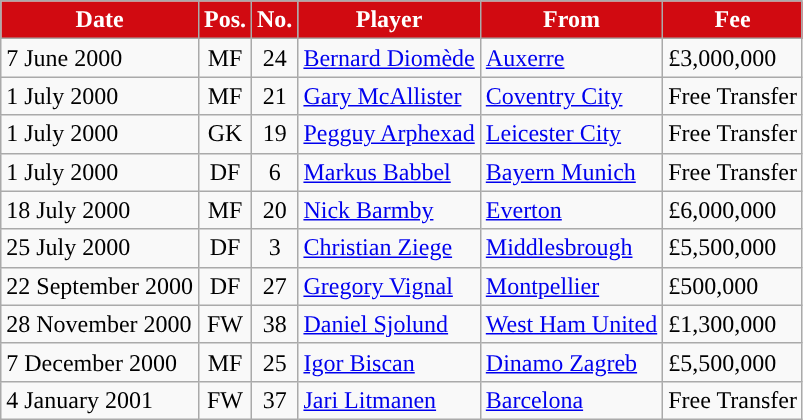<table class="wikitable plainrowheaders sortable">
<tr>
<th style="background:#D10A11; color:#ffffff; ">Date</th>
<th style="background:#D10A11; color:#ffffff; ">Pos.</th>
<th style="background:#D10A11; color:#ffffff; ">No.</th>
<th style="background:#D10A11; color:#ffffff; ">Player</th>
<th style="background:#D10A11; color:#ffffff; ">From</th>
<th style="background:#D10A11; color:#ffffff; ">Fee</th>
</tr>
<tr>
<td>7 June 2000</td>
<td style="text-align:center;">MF</td>
<td style="text-align:center;">24</td>
<td style="text-align:left;"> <a href='#'>Bernard Diomède</a></td>
<td style="text-aglin:left;"> <a href='#'>Auxerre</a></td>
<td>£3,000,000</td>
</tr>
<tr>
<td>1 July 2000</td>
<td style="text-align:center;">MF</td>
<td style="text-align:center;">21</td>
<td style="text-align:left;"> <a href='#'>Gary McAllister</a></td>
<td style="text-aglin:left;"> <a href='#'>Coventry City</a></td>
<td>Free Transfer</td>
</tr>
<tr>
<td>1 July 2000</td>
<td style="text-align:center;">GK</td>
<td style="text-align:center;">19</td>
<td style="text-align:left;"> <a href='#'>Pegguy Arphexad</a></td>
<td style="text-aglin:left;"> <a href='#'>Leicester City</a></td>
<td>Free Transfer</td>
</tr>
<tr>
<td>1 July 2000</td>
<td style="text-align:center;">DF</td>
<td style="text-align:center;">6</td>
<td style="text-align:left;"> <a href='#'>Markus Babbel</a></td>
<td style="text-aglin:left;"> <a href='#'>Bayern Munich</a></td>
<td>Free Transfer</td>
</tr>
<tr>
<td>18 July 2000</td>
<td style="text-align:center;">MF</td>
<td style="text-align:center;">20</td>
<td style="text-align:left;"> <a href='#'>Nick Barmby</a></td>
<td style="text-aglin:left;"> <a href='#'>Everton</a></td>
<td>£6,000,000</td>
</tr>
<tr>
<td>25 July 2000</td>
<td style="text-align:center;">DF</td>
<td style="text-align:center;">3</td>
<td style="text-align:left;"> <a href='#'>Christian Ziege</a></td>
<td style="text-aglin:left;"> <a href='#'>Middlesbrough</a></td>
<td>£5,500,000</td>
</tr>
<tr>
<td>22 September 2000</td>
<td style="text-align:center;">DF</td>
<td style="text-align:center;">27</td>
<td style="text-align:left;"> <a href='#'>Gregory Vignal</a></td>
<td style="text-aglin:left;"> <a href='#'>Montpellier</a></td>
<td>£500,000</td>
</tr>
<tr>
<td>28 November 2000</td>
<td style="text-align:center;">FW</td>
<td style="text-align:center;">38</td>
<td style="text-align:left;"> <a href='#'>Daniel Sjolund</a></td>
<td style="text-aglin:left;"> <a href='#'>West Ham United</a></td>
<td>£1,300,000</td>
</tr>
<tr>
<td>7 December 2000</td>
<td style="text-align:center;">MF</td>
<td style="text-align:center;">25</td>
<td style="text-align:left;"> <a href='#'>Igor Biscan</a></td>
<td style="text-aglin:left;"> <a href='#'>Dinamo Zagreb</a></td>
<td>£5,500,000</td>
</tr>
<tr>
<td>4 January 2001</td>
<td style="text-align:center;">FW</td>
<td style="text-align:center;">37</td>
<td style="text-align:left;"> <a href='#'>Jari Litmanen</a></td>
<td style="text-aglin:left;"> <a href='#'>Barcelona</a></td>
<td>Free Transfer</td>
</tr>
</table>
